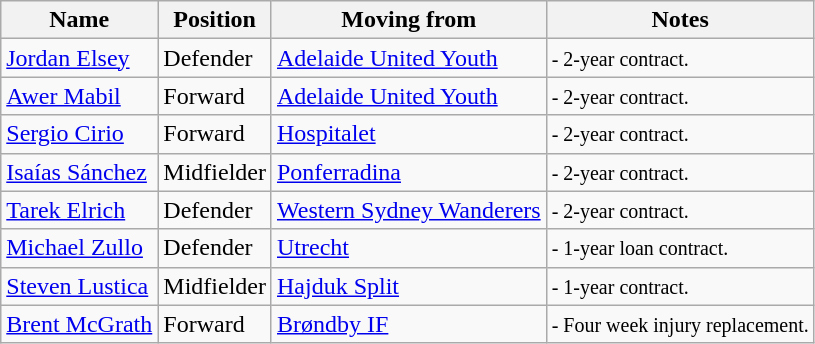<table class="wikitable">
<tr>
<th>Name</th>
<th>Position</th>
<th>Moving from</th>
<th>Notes</th>
</tr>
<tr>
<td><a href='#'>Jordan Elsey</a></td>
<td>Defender</td>
<td><a href='#'>Adelaide United Youth</a></td>
<td><small>- 2-year contract.</small></td>
</tr>
<tr>
<td><a href='#'>Awer Mabil</a></td>
<td>Forward</td>
<td><a href='#'>Adelaide United Youth</a></td>
<td><small>- 2-year contract.</small></td>
</tr>
<tr>
<td><a href='#'>Sergio Cirio</a></td>
<td>Forward</td>
<td><a href='#'>Hospitalet</a></td>
<td><small>- 2-year contract.</small></td>
</tr>
<tr>
<td><a href='#'>Isaías Sánchez</a></td>
<td>Midfielder</td>
<td><a href='#'>Ponferradina</a></td>
<td><small>- 2-year contract.</small></td>
</tr>
<tr>
<td><a href='#'>Tarek Elrich</a></td>
<td>Defender</td>
<td><a href='#'>Western Sydney Wanderers</a></td>
<td><small>- 2-year contract.</small></td>
</tr>
<tr>
<td><a href='#'>Michael Zullo</a></td>
<td>Defender</td>
<td><a href='#'>Utrecht</a></td>
<td><small>- 1-year loan contract.</small></td>
</tr>
<tr>
<td><a href='#'>Steven Lustica</a></td>
<td>Midfielder</td>
<td><a href='#'>Hajduk Split</a></td>
<td><small>- 1-year contract.</small></td>
</tr>
<tr>
<td><a href='#'>Brent McGrath</a></td>
<td>Forward</td>
<td><a href='#'>Brøndby IF</a></td>
<td><small>- Four week injury replacement.</small></td>
</tr>
</table>
